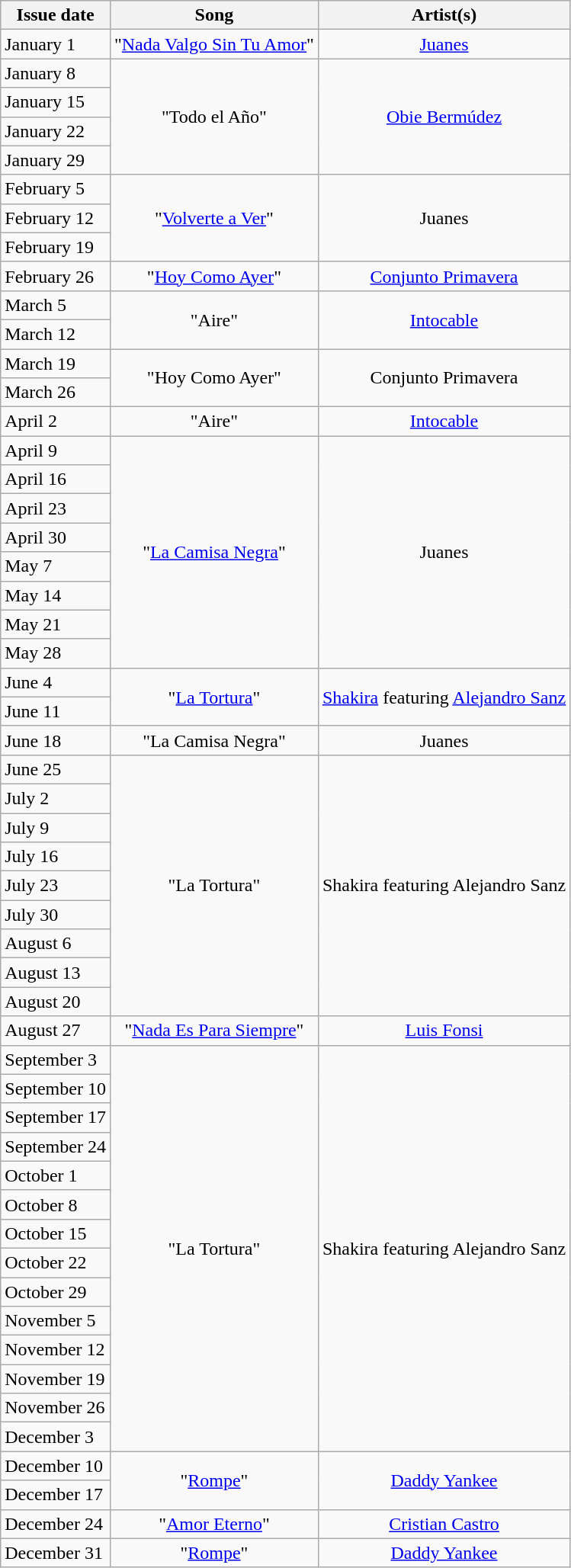<table class="wikitable">
<tr>
<th style="text-align: center;">Issue date</th>
<th style="text-align: center;">Song</th>
<th style="text-align: center;">Artist(s)</th>
</tr>
<tr>
<td>January 1</td>
<td style="text-align: center;">"<a href='#'>Nada Valgo Sin Tu Amor</a>"</td>
<td style="text-align: center;"><a href='#'>Juanes</a></td>
</tr>
<tr>
<td>January 8</td>
<td style="text-align: center;" rowspan="4">"Todo el Año"</td>
<td style="text-align: center;" rowspan="4"><a href='#'>Obie Bermúdez</a></td>
</tr>
<tr>
<td>January 15</td>
</tr>
<tr>
<td>January 22</td>
</tr>
<tr>
<td>January 29</td>
</tr>
<tr>
<td>February 5</td>
<td style="text-align: center;" rowspan="3">"<a href='#'>Volverte a Ver</a>"</td>
<td style="text-align: center;" rowspan="3">Juanes</td>
</tr>
<tr>
<td>February 12</td>
</tr>
<tr>
<td>February 19</td>
</tr>
<tr>
<td>February 26</td>
<td style="text-align: center;">"<a href='#'>Hoy Como Ayer</a>"</td>
<td style="text-align: center;"><a href='#'>Conjunto Primavera</a></td>
</tr>
<tr>
<td>March 5</td>
<td style="text-align: center;" rowspan="2">"Aire"</td>
<td style="text-align: center;" rowspan="2"><a href='#'>Intocable</a></td>
</tr>
<tr>
<td>March 12</td>
</tr>
<tr>
<td>March 19</td>
<td style="text-align: center;" rowspan="2">"Hoy Como Ayer"</td>
<td style="text-align: center;" rowspan="2">Conjunto Primavera</td>
</tr>
<tr>
<td>March 26</td>
</tr>
<tr>
<td>April 2</td>
<td style="text-align: center;" rowspan="1">"Aire"</td>
<td style="text-align: center;" rowspan="1"><a href='#'>Intocable</a></td>
</tr>
<tr>
<td>April 9</td>
<td style="text-align: center;" rowspan="8">"<a href='#'>La Camisa Negra</a>"</td>
<td style="text-align: center;" rowspan="8">Juanes</td>
</tr>
<tr>
<td>April 16</td>
</tr>
<tr>
<td>April 23</td>
</tr>
<tr>
<td>April 30</td>
</tr>
<tr>
<td>May 7</td>
</tr>
<tr>
<td>May 14</td>
</tr>
<tr>
<td>May 21</td>
</tr>
<tr>
<td>May 28</td>
</tr>
<tr>
<td>June 4</td>
<td style="text-align: center;" rowspan="2">"<a href='#'>La Tortura</a>"</td>
<td style="text-align: center;" rowspan="2"><a href='#'>Shakira</a> featuring <a href='#'>Alejandro Sanz</a></td>
</tr>
<tr>
<td>June 11</td>
</tr>
<tr>
<td>June 18</td>
<td style="text-align: center;" rowspan="1">"La Camisa Negra"</td>
<td style="text-align: center;" rowspan="1">Juanes</td>
</tr>
<tr>
<td>June 25</td>
<td style="text-align: center;" rowspan="9">"La Tortura"</td>
<td style="text-align: center;" rowspan="9">Shakira featuring Alejandro Sanz</td>
</tr>
<tr>
<td>July 2</td>
</tr>
<tr>
<td>July 9</td>
</tr>
<tr>
<td>July 16</td>
</tr>
<tr>
<td>July 23</td>
</tr>
<tr>
<td>July 30</td>
</tr>
<tr>
<td>August 6</td>
</tr>
<tr>
<td>August 13</td>
</tr>
<tr>
<td>August 20</td>
</tr>
<tr>
<td>August 27</td>
<td style="text-align: center;" rowspan="1">"<a href='#'>Nada Es Para Siempre</a>"</td>
<td style="text-align: center;" rowspan="1"><a href='#'>Luis Fonsi</a></td>
</tr>
<tr>
<td>September 3</td>
<td style="text-align: center;" rowspan="14">"La Tortura"</td>
<td style="text-align: center;" rowspan="14">Shakira featuring Alejandro Sanz</td>
</tr>
<tr>
<td>September 10</td>
</tr>
<tr>
<td>September 17</td>
</tr>
<tr>
<td>September 24</td>
</tr>
<tr>
<td>October 1</td>
</tr>
<tr>
<td>October 8</td>
</tr>
<tr>
<td>October 15</td>
</tr>
<tr>
<td>October 22</td>
</tr>
<tr>
<td>October 29</td>
</tr>
<tr>
<td>November 5</td>
</tr>
<tr>
<td>November 12</td>
</tr>
<tr>
<td>November 19</td>
</tr>
<tr>
<td>November 26</td>
</tr>
<tr>
<td>December 3</td>
</tr>
<tr>
<td>December 10</td>
<td style="text-align: center;" rowspan="2">"<a href='#'>Rompe</a>"</td>
<td style="text-align: center;" rowspan="2"><a href='#'>Daddy Yankee</a></td>
</tr>
<tr>
<td>December 17</td>
</tr>
<tr>
<td>December 24</td>
<td style="text-align: center;" rowspan="1">"<a href='#'>Amor Eterno</a>"</td>
<td style="text-align: center;" rowspan="1"><a href='#'>Cristian Castro</a></td>
</tr>
<tr>
<td>December 31</td>
<td style="text-align: center;" rowspan="1">"<a href='#'>Rompe</a>"</td>
<td style="text-align: center;" rowspan="1"><a href='#'>Daddy Yankee</a></td>
</tr>
</table>
